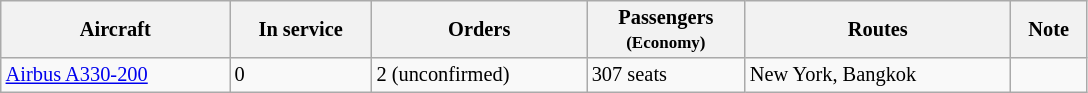<table class="wikitable" width="725" style="font-size: 85%">
<tr>
<th>Aircraft</th>
<th>In service</th>
<th>Orders</th>
<th>Passengers <br><small>(Economy)</small></th>
<th>Routes</th>
<th>Note</th>
</tr>
<tr>
<td><a href='#'>Airbus A330-200</a></td>
<td>0</td>
<td>2 (unconfirmed)</td>
<td>307 seats</td>
<td>New York, Bangkok</td>
<td></td>
</tr>
</table>
